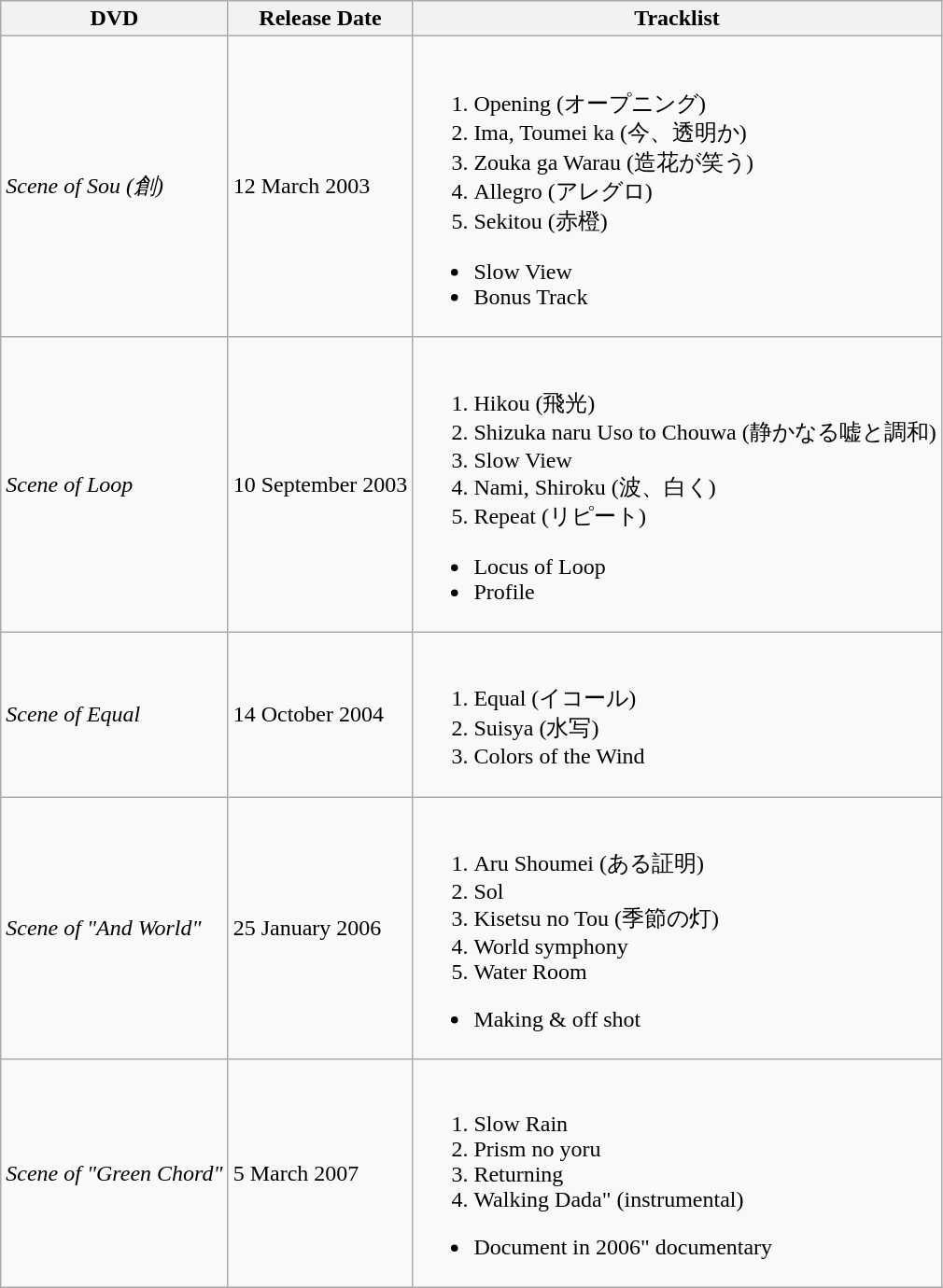<table class="wikitable">
<tr>
<th>DVD</th>
<th>Release Date</th>
<th>Tracklist</th>
</tr>
<tr>
<td><em>Scene of Sou (創)</em></td>
<td>12 March 2003</td>
<td><br><ol><li>Opening (オープニング)</li><li>Ima, Toumei ka (今、透明か)</li><li>Zouka ga Warau (造花が笑う)</li><li>Allegro (アレグロ)</li><li>Sekitou (赤橙)</li></ol><ul><li>Slow View</li><li>Bonus Track</li></ul></td>
</tr>
<tr>
<td><em>Scene of Loop</em></td>
<td>10 September 2003</td>
<td><br><ol><li>Hikou (飛光)</li><li>Shizuka naru Uso to Chouwa (静かなる嘘と調和)</li><li>Slow View</li><li>Nami, Shiroku (波、白く)</li><li>Repeat (リピート)</li></ol><ul><li>Locus of Loop</li><li>Profile</li></ul></td>
</tr>
<tr>
<td><em>Scene of Equal</em></td>
<td>14 October 2004</td>
<td><br><ol><li>Equal (イコール)</li><li>Suisya (水写)</li><li>Colors of the Wind</li></ol></td>
</tr>
<tr>
<td><em>Scene of "And World"</em></td>
<td>25 January 2006</td>
<td><br><ol><li>Aru Shoumei (ある証明)</li><li>Sol</li><li>Kisetsu no Tou (季節の灯)</li><li>World symphony</li><li>Water Room</li></ol><ul><li>Making & off shot</li></ul></td>
</tr>
<tr>
<td><em>Scene of "Green Chord"</em></td>
<td>5 March 2007</td>
<td><br><ol><li>Slow Rain</li><li>Prism no yoru</li><li>Returning</li><li>Walking Dada" (instrumental)</li></ol><ul><li>Document in 2006" documentary</li></ul></td>
</tr>
</table>
